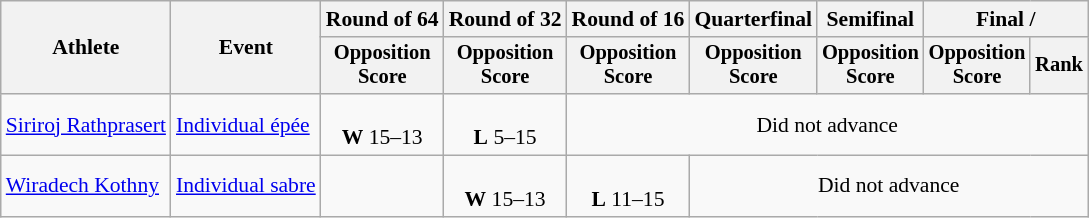<table class="wikitable" style="font-size:90%">
<tr>
<th rowspan="2">Athlete</th>
<th rowspan="2">Event</th>
<th>Round of 64</th>
<th>Round of 32</th>
<th>Round of 16</th>
<th>Quarterfinal</th>
<th>Semifinal</th>
<th colspan=2>Final / </th>
</tr>
<tr style="font-size:95%">
<th>Opposition <br> Score</th>
<th>Opposition <br> Score</th>
<th>Opposition <br> Score</th>
<th>Opposition <br> Score</th>
<th>Opposition <br> Score</th>
<th>Opposition <br> Score</th>
<th>Rank</th>
</tr>
<tr align=center>
<td align=left><a href='#'>Siriroj Rathprasert</a></td>
<td align=left><a href='#'>Individual épée</a></td>
<td><br><strong>W</strong> 15–13</td>
<td><br><strong>L</strong> 5–15</td>
<td colspan=5>Did not advance</td>
</tr>
<tr align=center>
<td align=left><a href='#'>Wiradech Kothny</a></td>
<td align=left><a href='#'>Individual sabre</a></td>
<td></td>
<td><br><strong>W</strong> 15–13</td>
<td><br><strong>L</strong> 11–15</td>
<td colspan=4>Did not advance</td>
</tr>
</table>
